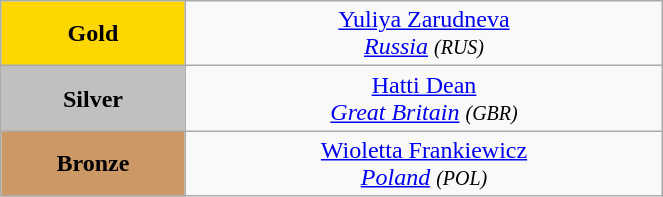<table class="wikitable" style=" text-align:center; " width="35%">
<tr>
<td bgcolor="gold"><strong>Gold</strong></td>
<td> <a href='#'>Yuliya Zarudneva</a><br><em><a href='#'>Russia</a> <small>(RUS)</small></em></td>
</tr>
<tr>
<td bgcolor="silver"><strong>Silver</strong></td>
<td> <a href='#'>Hatti Dean</a><br><em><a href='#'>Great Britain</a> <small>(GBR)</small></em></td>
</tr>
<tr>
<td bgcolor="CC9966"><strong>Bronze</strong></td>
<td> <a href='#'>Wioletta Frankiewicz</a><br><em><a href='#'>Poland</a> <small>(POL)</small></em></td>
</tr>
</table>
